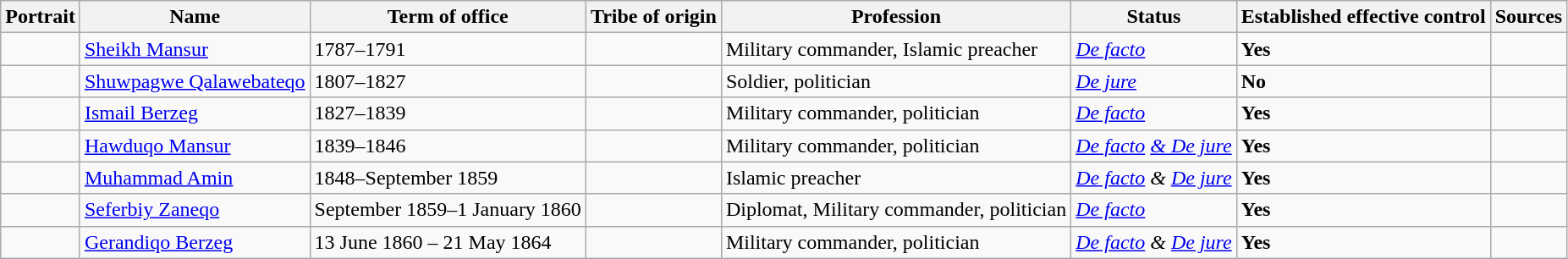<table class="wikitable">
<tr>
<th>Portrait</th>
<th>Name</th>
<th>Term of office</th>
<th>Tribe of origin</th>
<th>Profession</th>
<th>Status</th>
<th>Established effective control</th>
<th>Sources</th>
</tr>
<tr>
<td></td>
<td><a href='#'>Sheikh Mansur</a></td>
<td>1787–1791</td>
<td></td>
<td>Military commander, Islamic preacher</td>
<td><em><a href='#'>De facto</a></em></td>
<td> <strong>Yes</strong></td>
<td></td>
</tr>
<tr>
<td></td>
<td><a href='#'>Shuwpagwe Qalawebateqo</a></td>
<td>1807–1827</td>
<td></td>
<td>Soldier, politician</td>
<td><em><a href='#'>De jure</a></em></td>
<td> <strong>No</strong></td>
<td></td>
</tr>
<tr>
<td></td>
<td><a href='#'>Ismail Berzeg</a></td>
<td>1827–1839</td>
<td></td>
<td>Military commander, politician</td>
<td><em><a href='#'>De facto</a></em></td>
<td> <strong>Yes</strong></td>
<td></td>
</tr>
<tr>
<td></td>
<td><a href='#'>Hawduqo Mansur</a></td>
<td>1839–1846</td>
<td style="text-align:center;"><br></td>
<td>Military commander, politician</td>
<td><em><a href='#'>De facto</a></em> <em><a href='#'>& De jure</a></em></td>
<td> <strong>Yes</strong></td>
<td></td>
</tr>
<tr>
<td></td>
<td><a href='#'>Muhammad Amin</a></td>
<td>1848–September 1859</td>
<td></td>
<td>Islamic preacher</td>
<td><em><a href='#'>De facto</a> & <a href='#'>De jure</a></em></td>
<td> <strong>Yes</strong></td>
<td></td>
</tr>
<tr>
<td></td>
<td><a href='#'>Seferbiy Zaneqo</a></td>
<td>September 1859–1 January 1860</td>
<td></td>
<td>Diplomat, Military commander, politician</td>
<td><em><a href='#'>De facto</a></em></td>
<td> <strong>Yes</strong></td>
<td></td>
</tr>
<tr>
<td></td>
<td><a href='#'>Gerandiqo Berzeg</a></td>
<td>13 June 1860 – 21 May 1864</td>
<td></td>
<td>Military commander, politician</td>
<td><em><a href='#'>De facto</a> & <a href='#'>De jure</a></em></td>
<td> <strong>Yes</strong></td>
<td></td>
</tr>
</table>
